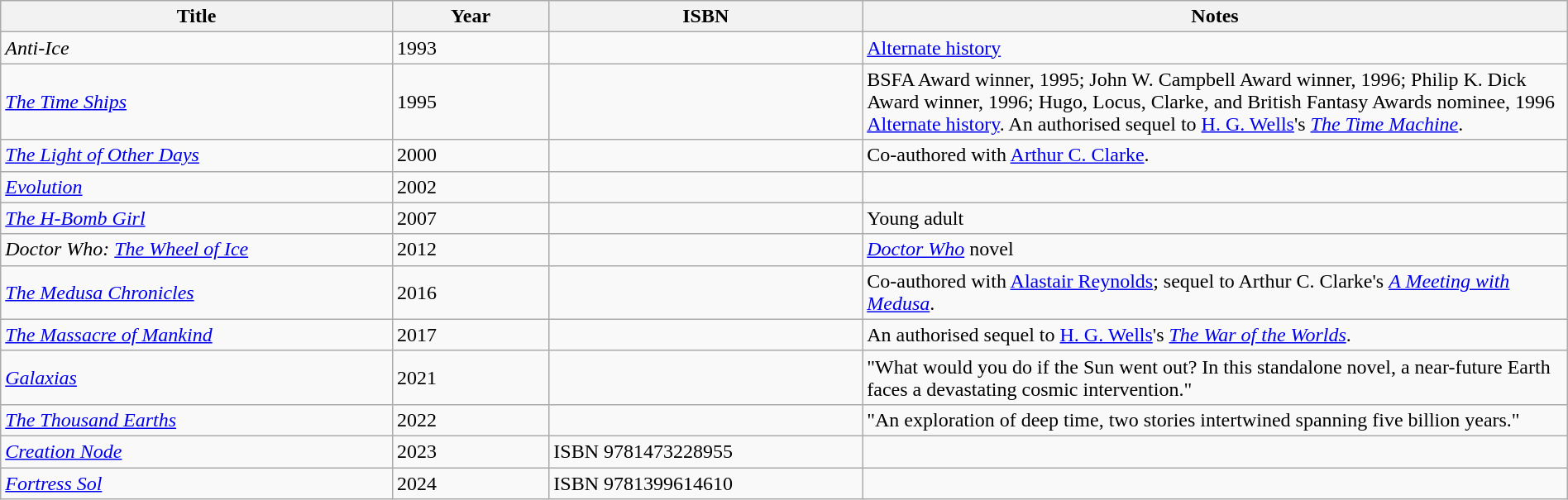<table class='wikitable' width='100%'>
<tr>
<th width='25%'>Title</th>
<th width='10%'>Year</th>
<th width='20%'>ISBN</th>
<th width='45%'>Notes</th>
</tr>
<tr>
<td><em>Anti-Ice</em></td>
<td>1993</td>
<td></td>
<td><a href='#'>Alternate history</a></td>
</tr>
<tr>
<td><em><a href='#'>The Time Ships</a></em></td>
<td>1995</td>
<td></td>
<td>BSFA Award winner, 1995; John W. Campbell Award winner, 1996; Philip K. Dick Award winner, 1996; Hugo, Locus, Clarke, and British Fantasy Awards nominee, 1996<br><a href='#'>Alternate history</a>. An authorised sequel to <a href='#'>H. G. Wells</a>'s <em><a href='#'>The Time Machine</a></em>.</td>
</tr>
<tr>
<td><em><a href='#'>The Light of Other Days</a></em></td>
<td>2000</td>
<td></td>
<td>Co-authored with <a href='#'>Arthur C. Clarke</a>.</td>
</tr>
<tr>
<td><em><a href='#'>Evolution</a></em></td>
<td>2002</td>
<td></td>
<td> </td>
</tr>
<tr>
<td><em><a href='#'>The H-Bomb Girl</a></em></td>
<td>2007</td>
<td></td>
<td>Young adult</td>
</tr>
<tr>
<td><em>Doctor Who: <a href='#'>The Wheel of Ice</a></em></td>
<td>2012</td>
<td></td>
<td><em><a href='#'>Doctor Who</a></em> novel</td>
</tr>
<tr>
<td><em><a href='#'>The Medusa Chronicles</a></em></td>
<td>2016</td>
<td></td>
<td>Co-authored with <a href='#'>Alastair Reynolds</a>; sequel to Arthur C. Clarke's <em><a href='#'>A Meeting with Medusa</a></em>.</td>
</tr>
<tr>
<td><em><a href='#'>The Massacre of Mankind</a></em></td>
<td>2017</td>
<td></td>
<td>An authorised sequel to <a href='#'>H. G. Wells</a>'s <em><a href='#'>The War of the Worlds</a></em>.</td>
</tr>
<tr>
<td><em><a href='#'>Galaxias</a></em></td>
<td>2021</td>
<td></td>
<td>"What would you do if the Sun went out? In this standalone novel, a near-future Earth faces a devastating cosmic intervention."</td>
</tr>
<tr>
<td><em><a href='#'>The Thousand Earths</a></em></td>
<td>2022</td>
<td></td>
<td>"An exploration of deep time, two stories intertwined spanning five billion years."</td>
</tr>
<tr>
<td><em><a href='#'>Creation Node</a></em></td>
<td>2023</td>
<td>ISBN 9781473228955</td>
<td></td>
</tr>
<tr>
<td><em><a href='#'>Fortress Sol</a></em></td>
<td>2024</td>
<td>ISBN 9781399614610</td>
</tr>
</table>
